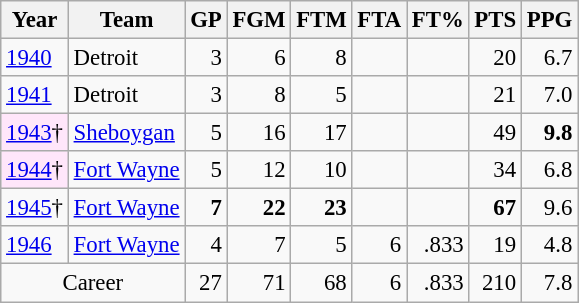<table class="wikitable sortable" style="font-size:95%; text-align:right;">
<tr>
<th>Year</th>
<th>Team</th>
<th>GP</th>
<th>FGM</th>
<th>FTM</th>
<th>FTA</th>
<th>FT%</th>
<th>PTS</th>
<th>PPG</th>
</tr>
<tr>
<td style="text-align:left;"><a href='#'>1940</a></td>
<td style="text-align:left;">Detroit</td>
<td>3</td>
<td>6</td>
<td>8</td>
<td></td>
<td></td>
<td>20</td>
<td>6.7</td>
</tr>
<tr>
<td style="text-align:left;"><a href='#'>1941</a></td>
<td style="text-align:left;">Detroit</td>
<td>3</td>
<td>8</td>
<td>5</td>
<td></td>
<td></td>
<td>21</td>
<td>7.0</td>
</tr>
<tr>
<td style="text-align:left;background:#ffe6fa;"><a href='#'>1943</a>†</td>
<td style="text-align:left;"><a href='#'>Sheboygan</a></td>
<td>5</td>
<td>16</td>
<td>17</td>
<td></td>
<td></td>
<td>49</td>
<td><strong>9.8</strong></td>
</tr>
<tr>
<td style="text-align:left;background:#ffe6fa;"><a href='#'>1944</a>†</td>
<td style="text-align:left;"><a href='#'>Fort Wayne</a></td>
<td>5</td>
<td>12</td>
<td>10</td>
<td></td>
<td></td>
<td>34</td>
<td>6.8</td>
</tr>
<tr>
<td style="text-align:left;"><a href='#'>1945</a>†</td>
<td style="text-align:left;"><a href='#'>Fort Wayne</a></td>
<td><strong>7</strong></td>
<td><strong>22</strong></td>
<td><strong>23</strong></td>
<td></td>
<td></td>
<td><strong>67</strong></td>
<td>9.6</td>
</tr>
<tr>
<td style="text-align:left;"><a href='#'>1946</a></td>
<td style="text-align:left;"><a href='#'>Fort Wayne</a></td>
<td>4</td>
<td>7</td>
<td>5</td>
<td>6</td>
<td>.833</td>
<td>19</td>
<td>4.8</td>
</tr>
<tr>
<td style="text-align:center;" colspan="2">Career</td>
<td>27</td>
<td>71</td>
<td>68</td>
<td>6</td>
<td>.833</td>
<td>210</td>
<td>7.8</td>
</tr>
</table>
